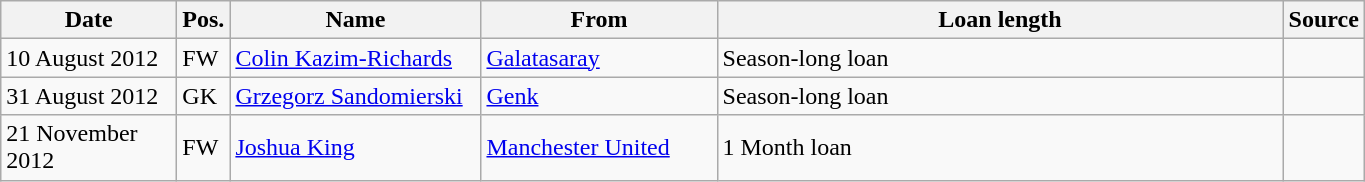<table class="wikitable">
<tr>
<th width= 110>Date</th>
<th width= 25>Pos.</th>
<th width= 160>Name</th>
<th width= 150>From</th>
<th width= 370>Loan length</th>
<th width= 30>Source</th>
</tr>
<tr>
<td>10 August 2012</td>
<td>FW</td>
<td> <a href='#'>Colin Kazim-Richards</a></td>
<td> <a href='#'>Galatasaray</a></td>
<td>Season-long loan</td>
<td></td>
</tr>
<tr>
<td>31 August 2012</td>
<td>GK</td>
<td> <a href='#'>Grzegorz Sandomierski</a></td>
<td> <a href='#'>Genk</a></td>
<td>Season-long loan</td>
<td></td>
</tr>
<tr>
<td>21 November 2012</td>
<td>FW</td>
<td> <a href='#'>Joshua King</a></td>
<td> <a href='#'>Manchester United</a></td>
<td>1 Month loan</td>
<td></td>
</tr>
</table>
